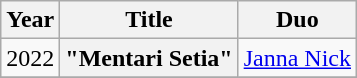<table class="wikitable">
<tr>
<th>Year</th>
<th>Title</th>
<th>Duo</th>
</tr>
<tr>
<td>2022</td>
<th>"Mentari Setia"</th>
<td><a href='#'>Janna Nick</a></td>
</tr>
<tr>
</tr>
</table>
